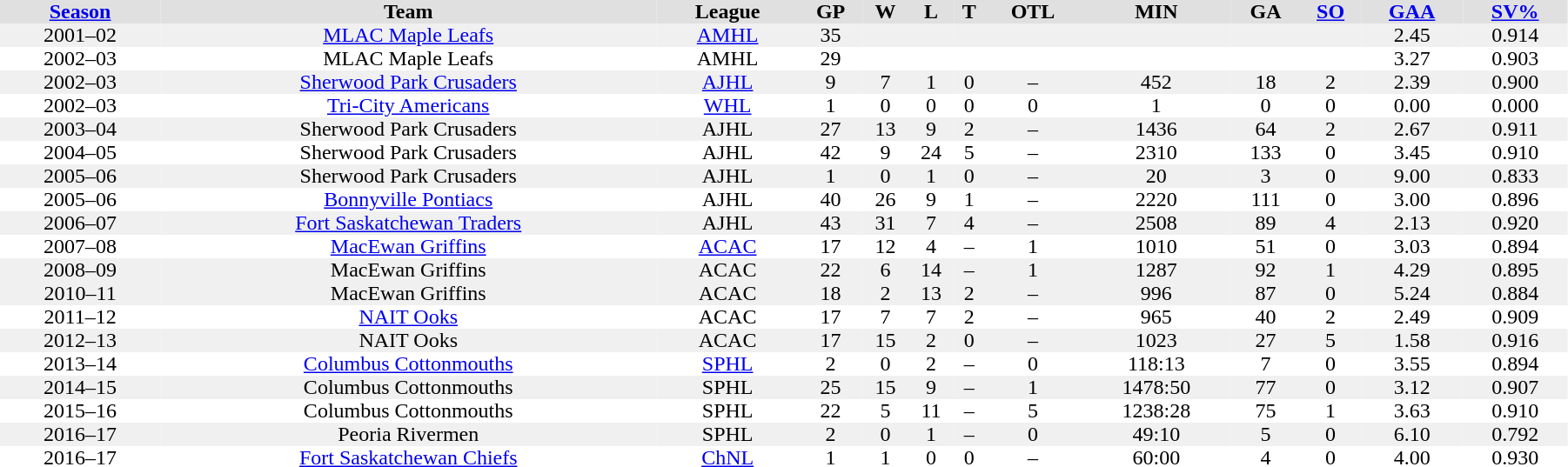<table border="0" cellpadding="0" cellspacing="0" style="width:95%;">
<tr>
<th colspan="3" style="background:#fff;"></th>
<th rowspan="99" style="background:#fff;"></th>
</tr>
<tr style="background:#e0e0e0; text-align:center;">
<th><a href='#'>Season</a></th>
<th>Team</th>
<th>League</th>
<th>GP</th>
<th>W</th>
<th>L</th>
<th>T</th>
<th>OTL</th>
<th>MIN</th>
<th>GA</th>
<th><a href='#'>SO</a></th>
<th><a href='#'>GAA</a></th>
<th><a href='#'>SV%</a></th>
</tr>
<tr style="text-align:center; background:#f0f0f0;">
<td>2001–02</td>
<td><a href='#'>MLAC Maple Leafs</a></td>
<td><a href='#'>AMHL</a></td>
<td>35</td>
<td></td>
<td></td>
<td></td>
<td></td>
<td></td>
<td></td>
<td></td>
<td>2.45</td>
<td>0.914</td>
</tr>
<tr style="text-align:center;">
<td>2002–03</td>
<td>MLAC Maple Leafs</td>
<td>AMHL</td>
<td>29</td>
<td></td>
<td></td>
<td></td>
<td></td>
<td></td>
<td></td>
<td></td>
<td>3.27</td>
<td>0.903</td>
</tr>
<tr style="text-align:center; background:#f0f0f0;">
<td>2002–03</td>
<td><a href='#'>Sherwood Park Crusaders</a></td>
<td><a href='#'>AJHL</a></td>
<td>9</td>
<td>7</td>
<td>1</td>
<td>0</td>
<td>–</td>
<td>452</td>
<td>18</td>
<td>2</td>
<td>2.39</td>
<td>0.900</td>
</tr>
<tr style="text-align:center;">
<td>2002–03</td>
<td><a href='#'>Tri-City Americans</a></td>
<td><a href='#'>WHL</a></td>
<td>1</td>
<td>0</td>
<td>0</td>
<td>0</td>
<td>0</td>
<td>1</td>
<td>0</td>
<td>0</td>
<td>0.00</td>
<td>0.000</td>
</tr>
<tr style="text-align:center; background:#f0f0f0;">
<td>2003–04</td>
<td>Sherwood Park Crusaders</td>
<td>AJHL</td>
<td>27</td>
<td>13</td>
<td>9</td>
<td>2</td>
<td>–</td>
<td>1436</td>
<td>64</td>
<td>2</td>
<td>2.67</td>
<td>0.911</td>
</tr>
<tr style="text-align:center;">
<td>2004–05</td>
<td>Sherwood Park Crusaders</td>
<td>AJHL</td>
<td>42</td>
<td>9</td>
<td>24</td>
<td>5</td>
<td>–</td>
<td>2310</td>
<td>133</td>
<td>0</td>
<td>3.45</td>
<td>0.910</td>
</tr>
<tr style="text-align:center; background:#f0f0f0;">
<td>2005–06</td>
<td>Sherwood Park Crusaders</td>
<td>AJHL</td>
<td>1</td>
<td>0</td>
<td>1</td>
<td>0</td>
<td>–</td>
<td>20</td>
<td>3</td>
<td>0</td>
<td>9.00</td>
<td>0.833</td>
</tr>
<tr style="text-align:center;">
<td>2005–06</td>
<td><a href='#'>Bonnyville Pontiacs</a></td>
<td>AJHL</td>
<td>40</td>
<td>26</td>
<td>9</td>
<td>1</td>
<td>–</td>
<td>2220</td>
<td>111</td>
<td>0</td>
<td>3.00</td>
<td>0.896</td>
</tr>
<tr style="text-align:center; background:#f0f0f0;">
<td>2006–07</td>
<td><a href='#'>Fort Saskatchewan Traders</a></td>
<td>AJHL</td>
<td>43</td>
<td>31</td>
<td>7</td>
<td>4</td>
<td>–</td>
<td>2508</td>
<td>89</td>
<td>4</td>
<td>2.13</td>
<td>0.920</td>
</tr>
<tr style="text-align:center;">
<td>2007–08</td>
<td><a href='#'>MacEwan Griffins</a></td>
<td><a href='#'>ACAC</a></td>
<td>17</td>
<td>12</td>
<td>4</td>
<td>–</td>
<td>1</td>
<td>1010</td>
<td>51</td>
<td>0</td>
<td>3.03</td>
<td>0.894</td>
</tr>
<tr style="text-align:center; background:#f0f0f0;">
<td>2008–09</td>
<td>MacEwan Griffins</td>
<td>ACAC</td>
<td>22</td>
<td>6</td>
<td>14</td>
<td>–</td>
<td>1</td>
<td>1287</td>
<td>92</td>
<td>1</td>
<td>4.29</td>
<td>0.895</td>
</tr>
<tr style="text-align:center; background:#f0f0f0;">
<td>2010–11</td>
<td>MacEwan Griffins</td>
<td>ACAC</td>
<td>18</td>
<td>2</td>
<td>13</td>
<td>2</td>
<td>–</td>
<td>996</td>
<td>87</td>
<td>0</td>
<td>5.24</td>
<td>0.884</td>
</tr>
<tr style="text-align:center;">
<td>2011–12</td>
<td><a href='#'>NAIT Ooks</a></td>
<td>ACAC</td>
<td>17</td>
<td>7</td>
<td>7</td>
<td>2</td>
<td>–</td>
<td>965</td>
<td>40</td>
<td>2</td>
<td>2.49</td>
<td>0.909</td>
</tr>
<tr style="text-align:center; background:#f0f0f0;">
<td>2012–13</td>
<td>NAIT Ooks</td>
<td>ACAC</td>
<td>17</td>
<td>15</td>
<td>2</td>
<td>0</td>
<td>–</td>
<td>1023</td>
<td>27</td>
<td>5</td>
<td>1.58</td>
<td>0.916</td>
</tr>
<tr style="text-align:center;">
<td>2013–14</td>
<td><a href='#'>Columbus Cottonmouths</a></td>
<td><a href='#'>SPHL</a></td>
<td>2</td>
<td>0</td>
<td>2</td>
<td>–</td>
<td>0</td>
<td>118:13</td>
<td>7</td>
<td>0</td>
<td>3.55</td>
<td>0.894</td>
</tr>
<tr style="text-align:center; background:#f0f0f0;">
<td>2014–15</td>
<td>Columbus Cottonmouths</td>
<td>SPHL</td>
<td>25</td>
<td>15</td>
<td>9</td>
<td>–</td>
<td>1</td>
<td>1478:50</td>
<td>77</td>
<td>0</td>
<td>3.12</td>
<td>0.907</td>
</tr>
<tr style="text-align:center;">
<td>2015–16</td>
<td>Columbus Cottonmouths</td>
<td>SPHL</td>
<td>22</td>
<td>5</td>
<td>11</td>
<td>–</td>
<td>5</td>
<td>1238:28</td>
<td>75</td>
<td>1</td>
<td>3.63</td>
<td>0.910</td>
</tr>
<tr style="text-align:center; background:#f0f0f0;">
<td>2016–17</td>
<td>Peoria Rivermen</td>
<td>SPHL</td>
<td>2</td>
<td>0</td>
<td>1</td>
<td>–</td>
<td>0</td>
<td>49:10</td>
<td>5</td>
<td>0</td>
<td>6.10</td>
<td>0.792</td>
</tr>
<tr style="text-align:center;">
<td>2016–17</td>
<td><a href='#'>Fort Saskatchewan Chiefs</a></td>
<td><a href='#'>ChNL</a></td>
<td>1</td>
<td>1</td>
<td>0</td>
<td>0</td>
<td>–</td>
<td>60:00</td>
<td>4</td>
<td>0</td>
<td>4.00</td>
<td>0.930</td>
</tr>
</table>
